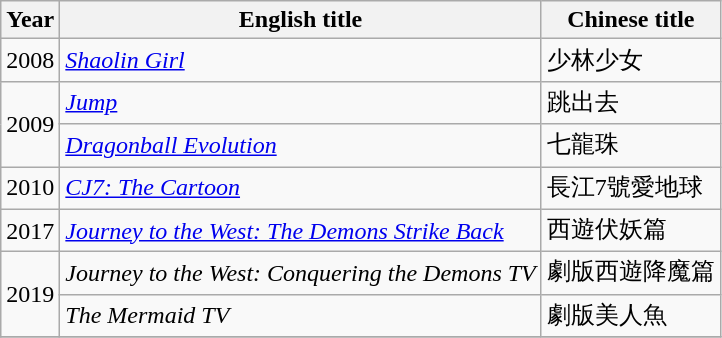<table class="wikitable">
<tr>
<th>Year</th>
<th>English title</th>
<th>Chinese title</th>
</tr>
<tr>
<td>2008</td>
<td><em><a href='#'>Shaolin Girl</a></em></td>
<td>少林少女</td>
</tr>
<tr>
<td rowspan=2>2009</td>
<td><em><a href='#'>Jump</a></em></td>
<td>跳出去</td>
</tr>
<tr>
<td><em><a href='#'>Dragonball Evolution</a></em></td>
<td>七龍珠</td>
</tr>
<tr>
<td>2010</td>
<td><em><a href='#'>CJ7: The Cartoon</a></em></td>
<td>長江7號愛地球</td>
</tr>
<tr>
<td>2017</td>
<td><em><a href='#'>Journey to the West: The Demons Strike Back</a></em></td>
<td>西遊伏妖篇</td>
</tr>
<tr>
<td rowspan=2>2019</td>
<td><em>Journey to the West: Conquering the Demons TV</em></td>
<td>劇版西遊降魔篇</td>
</tr>
<tr>
<td><em>The Mermaid TV</em></td>
<td>劇版美人魚</td>
</tr>
<tr>
</tr>
</table>
